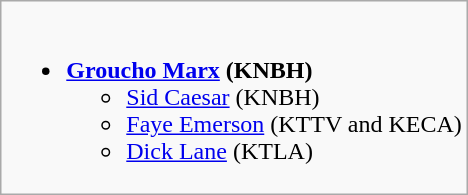<table class="wikitable">
<tr>
<td style="vertical-align:top;"><br><ul><li><strong><a href='#'>Groucho Marx</a> (KNBH)</strong><ul><li><a href='#'>Sid Caesar</a> (KNBH)</li><li><a href='#'>Faye Emerson</a> (KTTV and KECA)</li><li><a href='#'>Dick Lane</a> (KTLA)</li></ul></li></ul></td>
</tr>
</table>
